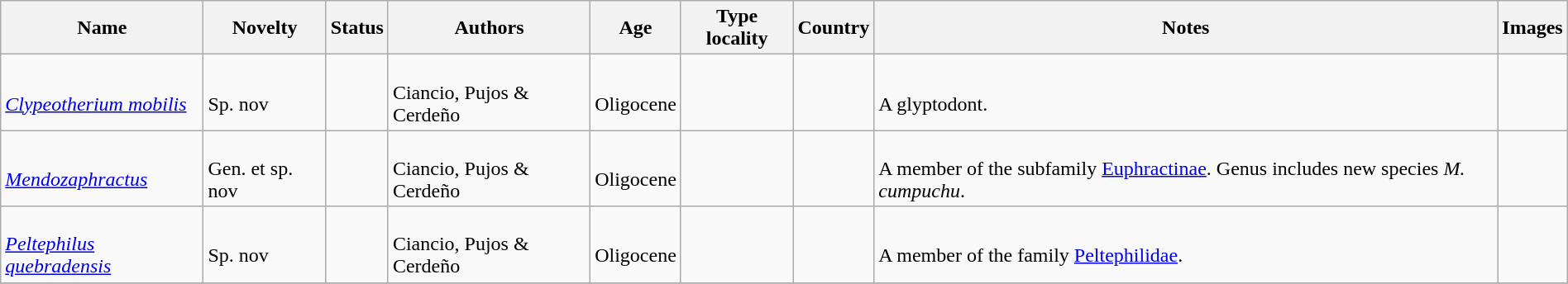<table class="wikitable sortable" align="center" width="100%">
<tr>
<th>Name</th>
<th>Novelty</th>
<th>Status</th>
<th>Authors</th>
<th>Age</th>
<th>Type locality</th>
<th>Country</th>
<th>Notes</th>
<th>Images</th>
</tr>
<tr>
<td><br><em><a href='#'>Clypeotherium mobilis</a></em></td>
<td><br>Sp. nov</td>
<td></td>
<td><br>Ciancio, Pujos & Cerdeño</td>
<td><br>Oligocene</td>
<td></td>
<td><br></td>
<td><br>A glyptodont.</td>
<td></td>
</tr>
<tr>
<td><br><em><a href='#'>Mendozaphractus</a></em></td>
<td><br>Gen. et sp. nov</td>
<td></td>
<td><br>Ciancio, Pujos & Cerdeño</td>
<td><br>Oligocene</td>
<td></td>
<td><br></td>
<td><br>A member of the subfamily <a href='#'>Euphractinae</a>. Genus includes new species <em>M. cumpuchu</em>.</td>
<td></td>
</tr>
<tr>
<td><br><em><a href='#'>Peltephilus quebradensis</a></em></td>
<td><br>Sp. nov</td>
<td></td>
<td><br>Ciancio, Pujos & Cerdeño</td>
<td><br>Oligocene</td>
<td></td>
<td><br></td>
<td><br>A member of the family <a href='#'>Peltephilidae</a>.</td>
<td></td>
</tr>
<tr>
</tr>
</table>
